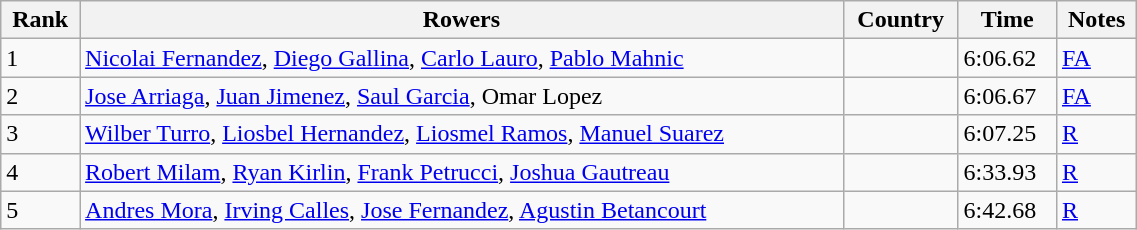<table class="wikitable" width=60%>
<tr>
<th>Rank</th>
<th>Rowers</th>
<th>Country</th>
<th>Time</th>
<th>Notes</th>
</tr>
<tr>
<td>1</td>
<td><a href='#'>Nicolai Fernandez</a>, <a href='#'>Diego Gallina</a>, <a href='#'>Carlo Lauro</a>, <a href='#'>Pablo Mahnic</a></td>
<td></td>
<td>6:06.62</td>
<td><a href='#'>FA</a></td>
</tr>
<tr>
<td>2</td>
<td><a href='#'>Jose Arriaga</a>, <a href='#'>Juan Jimenez</a>, <a href='#'>Saul Garcia</a>, Omar Lopez</td>
<td></td>
<td>6:06.67</td>
<td><a href='#'>FA</a></td>
</tr>
<tr>
<td>3</td>
<td><a href='#'>Wilber Turro</a>, <a href='#'>Liosbel Hernandez</a>, <a href='#'>Liosmel Ramos</a>, <a href='#'>Manuel Suarez</a></td>
<td></td>
<td>6:07.25</td>
<td><a href='#'>R</a></td>
</tr>
<tr>
<td>4</td>
<td><a href='#'>Robert Milam</a>, <a href='#'>Ryan Kirlin</a>, <a href='#'>Frank Petrucci</a>, <a href='#'>Joshua Gautreau</a></td>
<td></td>
<td>6:33.93</td>
<td><a href='#'>R</a></td>
</tr>
<tr>
<td>5</td>
<td><a href='#'>Andres Mora</a>, <a href='#'>Irving Calles</a>, <a href='#'>Jose Fernandez</a>, <a href='#'>Agustin Betancourt</a></td>
<td></td>
<td>6:42.68</td>
<td><a href='#'>R</a></td>
</tr>
</table>
